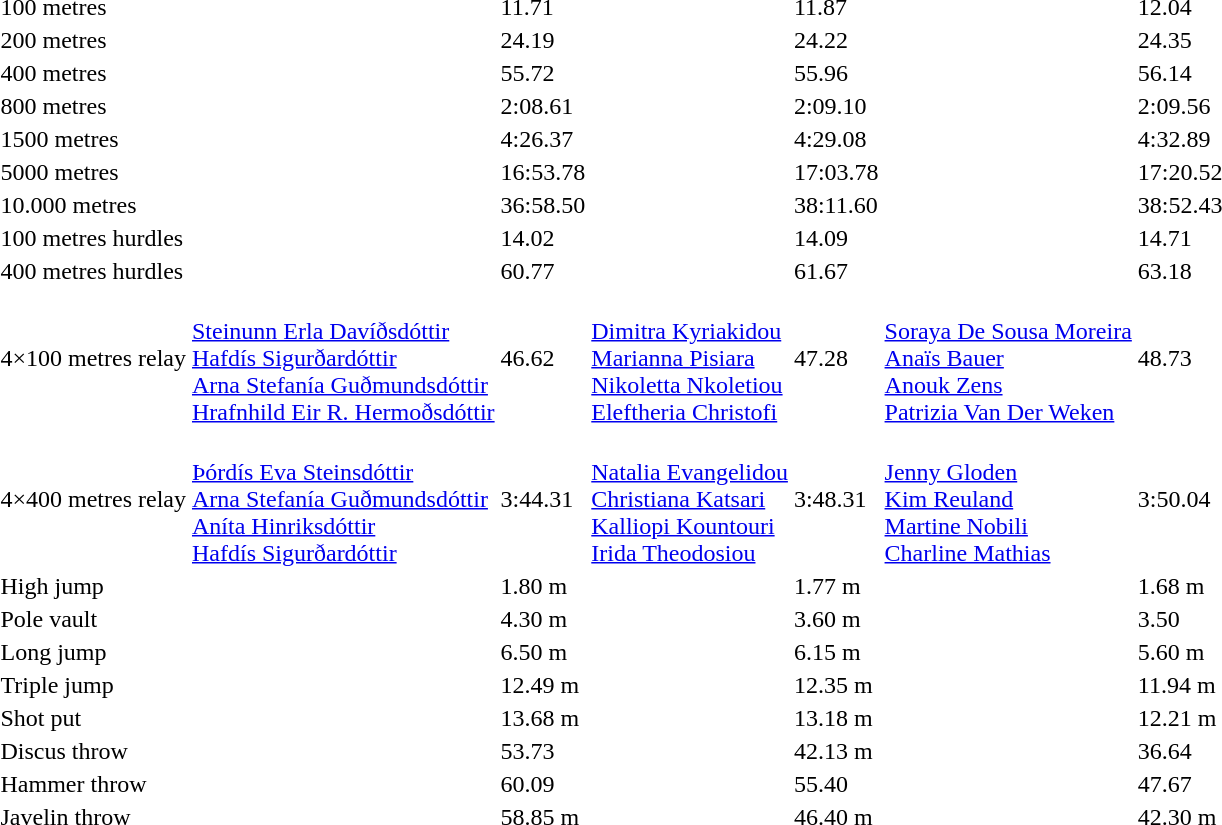<table>
<tr>
<td>100 metres</td>
<td></td>
<td>11.71</td>
<td></td>
<td>11.87</td>
<td></td>
<td>12.04</td>
</tr>
<tr>
<td>200 metres</td>
<td></td>
<td>24.19</td>
<td></td>
<td>24.22</td>
<td></td>
<td>24.35</td>
</tr>
<tr>
<td>400 metres</td>
<td></td>
<td>55.72</td>
<td></td>
<td>55.96</td>
<td></td>
<td>56.14</td>
</tr>
<tr>
<td>800 metres</td>
<td></td>
<td>2:08.61</td>
<td></td>
<td>2:09.10</td>
<td></td>
<td>2:09.56</td>
</tr>
<tr>
<td>1500 metres</td>
<td></td>
<td>4:26.37</td>
<td></td>
<td>4:29.08</td>
<td></td>
<td>4:32.89</td>
</tr>
<tr>
<td>5000 metres</td>
<td></td>
<td>16:53.78</td>
<td></td>
<td>17:03.78</td>
<td></td>
<td>17:20.52</td>
</tr>
<tr>
<td>10.000 metres</td>
<td></td>
<td>36:58.50</td>
<td></td>
<td>38:11.60</td>
<td></td>
<td>38:52.43</td>
</tr>
<tr>
<td>100 metres hurdles</td>
<td></td>
<td>14.02</td>
<td></td>
<td>14.09</td>
<td></td>
<td>14.71</td>
</tr>
<tr>
<td>400 metres hurdles</td>
<td></td>
<td>60.77</td>
<td></td>
<td>61.67</td>
<td></td>
<td>63.18</td>
</tr>
<tr>
<td>4×100 metres relay</td>
<td><br><a href='#'>Steinunn Erla Davíðsdóttir</a><br><a href='#'>Hafdís Sigurðardóttir</a><br><a href='#'>Arna Stefanía Guðmundsdóttir</a><br><a href='#'>Hrafnhild Eir R. Hermoðsdóttir</a></td>
<td>46.62</td>
<td><br><a href='#'>Dimitra Kyriakidou</a><br><a href='#'>Marianna Pisiara</a><br><a href='#'>Nikoletta Nkoletiou</a><br><a href='#'>Eleftheria Christofi</a></td>
<td>47.28</td>
<td><br><a href='#'>Soraya De Sousa Moreira</a><br><a href='#'>Anaïs Bauer</a><br><a href='#'>Anouk Zens</a><br><a href='#'>Patrizia Van Der Weken</a></td>
<td>48.73</td>
</tr>
<tr>
<td>4×400 metres relay</td>
<td><br><a href='#'>Þórdís Eva Steinsdóttir</a><br><a href='#'>Arna Stefanía Guðmundsdóttir</a><br><a href='#'>Aníta Hinriksdóttir</a><br><a href='#'>Hafdís Sigurðardóttir</a></td>
<td>3:44.31</td>
<td><br><a href='#'>Natalia Evangelidou</a><br><a href='#'>Christiana Katsari</a><br><a href='#'>Kalliopi Kountouri</a><br><a href='#'>Irida Theodosiou</a></td>
<td>3:48.31</td>
<td><br><a href='#'>Jenny Gloden</a><br><a href='#'>Kim Reuland</a><br><a href='#'>Martine Nobili</a><br><a href='#'>Charline Mathias</a></td>
<td>3:50.04</td>
</tr>
<tr>
<td>High jump</td>
<td></td>
<td>1.80 m</td>
<td></td>
<td>1.77 m</td>
<td></td>
<td>1.68 m</td>
</tr>
<tr>
<td>Pole vault</td>
<td></td>
<td>4.30 m</td>
<td><br></td>
<td>3.60 m</td>
<td></td>
<td>3.50</td>
</tr>
<tr>
<td>Long jump</td>
<td></td>
<td>6.50 m</td>
<td></td>
<td>6.15 m</td>
<td></td>
<td>5.60 m</td>
</tr>
<tr>
<td>Triple jump</td>
<td></td>
<td>12.49 m</td>
<td></td>
<td>12.35 m</td>
<td></td>
<td>11.94 m</td>
</tr>
<tr>
<td>Shot put</td>
<td></td>
<td>13.68 m</td>
<td></td>
<td>13.18 m</td>
<td></td>
<td>12.21 m</td>
</tr>
<tr>
<td>Discus throw</td>
<td></td>
<td>53.73</td>
<td></td>
<td>42.13 m</td>
<td></td>
<td>36.64</td>
</tr>
<tr>
<td>Hammer throw</td>
<td></td>
<td>60.09</td>
<td></td>
<td>55.40</td>
<td></td>
<td>47.67</td>
</tr>
<tr>
<td>Javelin throw</td>
<td></td>
<td>58.85 m</td>
<td></td>
<td>46.40 m</td>
<td></td>
<td>42.30 m</td>
</tr>
</table>
